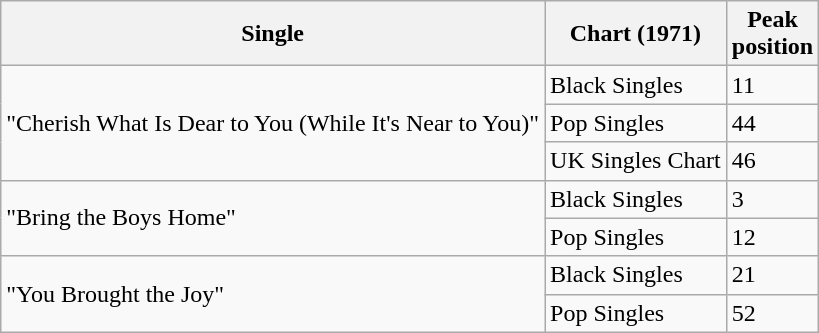<table class="wikitable sortable" border="1">
<tr>
<th scope="col">Single</th>
<th scope="col">Chart (1971)</th>
<th scope="col">Peak<br>position</th>
</tr>
<tr>
<td align="left" rowspan=3>"Cherish What Is Dear to You (While It's Near to You)"</td>
<td align="left">Black Singles</td>
<td align="left">11</td>
</tr>
<tr>
<td align="left">Pop Singles</td>
<td align="left">44</td>
</tr>
<tr>
<td align="left">UK Singles Chart</td>
<td align="left">46</td>
</tr>
<tr>
<td align="left" rowspan=2>"Bring the Boys Home"</td>
<td align="left">Black Singles</td>
<td align="left">3</td>
</tr>
<tr>
<td align="left">Pop Singles</td>
<td align="left">12</td>
</tr>
<tr>
<td align="left" rowspan=2>"You Brought the Joy"</td>
<td align="left">Black Singles</td>
<td align="left">21</td>
</tr>
<tr>
<td align="left">Pop Singles</td>
<td align="left">52</td>
</tr>
</table>
